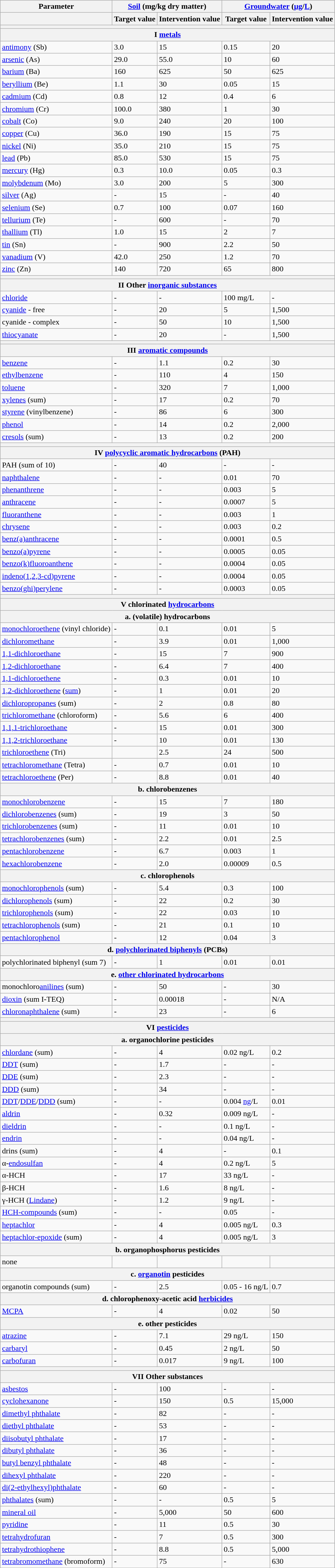<table class="wikitable">
<tr>
<th>Parameter</th>
<th colspan="2"><a href='#'>Soil</a> (mg/kg dry matter)</th>
<th colspan="2"><a href='#'>Groundwater</a> (<a href='#'>μg</a>/<a href='#'>L</a>)</th>
</tr>
<tr>
<th></th>
<th>Target value</th>
<th>Intervention value</th>
<th>Target value</th>
<th>Intervention value</th>
</tr>
<tr>
<th colspan=5></th>
</tr>
<tr>
<th colspan=5>I <a href='#'>metals</a></th>
</tr>
<tr>
<td><a href='#'>antimony</a> (Sb)</td>
<td>3.0</td>
<td>15</td>
<td>0.15</td>
<td>20</td>
</tr>
<tr>
<td><a href='#'>arsenic</a> (As)</td>
<td>29.0</td>
<td>55.0</td>
<td>10</td>
<td>60</td>
</tr>
<tr>
<td><a href='#'>barium</a> (Ba)</td>
<td>160</td>
<td>625</td>
<td>50</td>
<td>625</td>
</tr>
<tr>
<td><a href='#'>beryllium</a> (Be)</td>
<td>1.1</td>
<td>30</td>
<td>0.05</td>
<td>15</td>
</tr>
<tr>
<td><a href='#'>cadmium</a> (Cd)</td>
<td>0.8</td>
<td>12</td>
<td>0.4</td>
<td>6</td>
</tr>
<tr>
<td><a href='#'>chromium</a> (Cr)</td>
<td>100.0</td>
<td>380</td>
<td>1</td>
<td>30</td>
</tr>
<tr>
<td><a href='#'>cobalt</a> (Co)</td>
<td>9.0</td>
<td>240</td>
<td>20</td>
<td>100</td>
</tr>
<tr>
<td><a href='#'>copper</a> (Cu)</td>
<td>36.0</td>
<td>190</td>
<td>15</td>
<td>75</td>
</tr>
<tr>
<td><a href='#'>nickel</a> (Ni)</td>
<td>35.0</td>
<td>210</td>
<td>15</td>
<td>75</td>
</tr>
<tr>
<td><a href='#'>lead</a> (Pb)</td>
<td>85.0</td>
<td>530</td>
<td>15</td>
<td>75</td>
</tr>
<tr>
<td><a href='#'>mercury</a> (Hg)</td>
<td>0.3</td>
<td>10.0</td>
<td>0.05</td>
<td>0.3</td>
</tr>
<tr>
<td><a href='#'>molybdenum</a> (Mo)</td>
<td>3.0</td>
<td>200</td>
<td>5</td>
<td>300</td>
</tr>
<tr>
<td><a href='#'>silver</a> (Ag)</td>
<td>-</td>
<td>15</td>
<td>-</td>
<td>40</td>
</tr>
<tr>
<td><a href='#'>selenium</a> (Se)</td>
<td>0.7</td>
<td>100</td>
<td>0.07</td>
<td>160</td>
</tr>
<tr>
<td><a href='#'>tellurium</a> (Te)</td>
<td>-</td>
<td>600</td>
<td>-</td>
<td>70</td>
</tr>
<tr>
<td><a href='#'>thallium</a> (Tl)</td>
<td>1.0</td>
<td>15</td>
<td>2</td>
<td>7</td>
</tr>
<tr>
<td><a href='#'>tin</a> (Sn)</td>
<td>-</td>
<td>900</td>
<td>2.2</td>
<td>50</td>
</tr>
<tr>
<td><a href='#'>vanadium</a> (V)</td>
<td>42.0</td>
<td>250</td>
<td>1.2</td>
<td>70</td>
</tr>
<tr>
<td><a href='#'>zinc</a> (Zn)</td>
<td>140</td>
<td>720</td>
<td>65</td>
<td>800</td>
</tr>
<tr>
<th colspan=5></th>
</tr>
<tr>
<th colspan=5>II Other <a href='#'>inorganic substances</a></th>
</tr>
<tr>
<td><a href='#'>chloride</a></td>
<td>-</td>
<td>-</td>
<td>100 mg/L</td>
<td>-</td>
</tr>
<tr>
<td><a href='#'>cyanide</a> - free</td>
<td>-</td>
<td>20</td>
<td>5</td>
<td>1,500</td>
</tr>
<tr>
<td>cyanide - complex</td>
<td>-</td>
<td>50</td>
<td>10</td>
<td>1,500</td>
</tr>
<tr>
<td><a href='#'>thiocyanate</a></td>
<td>-</td>
<td>20</td>
<td>-</td>
<td>1,500</td>
</tr>
<tr>
<th colspan=5></th>
</tr>
<tr>
<th colspan=5>III <a href='#'>aromatic compounds</a></th>
</tr>
<tr>
<td><a href='#'>benzene</a></td>
<td>-</td>
<td>1.1</td>
<td>0.2</td>
<td>30</td>
</tr>
<tr>
<td><a href='#'>ethylbenzene</a></td>
<td>-</td>
<td>110</td>
<td>4</td>
<td>150</td>
</tr>
<tr>
<td><a href='#'>toluene</a></td>
<td>-</td>
<td>320</td>
<td>7</td>
<td>1,000</td>
</tr>
<tr>
<td><a href='#'>xylenes</a> (sum)</td>
<td>-</td>
<td>17</td>
<td>0.2</td>
<td>70</td>
</tr>
<tr>
<td><a href='#'>styrene</a> (vinylbenzene)</td>
<td>-</td>
<td>86</td>
<td>6</td>
<td>300</td>
</tr>
<tr>
<td><a href='#'>phenol</a></td>
<td>-</td>
<td>14</td>
<td>0.2</td>
<td>2,000</td>
</tr>
<tr>
<td><a href='#'>cresols</a> (sum)</td>
<td>-</td>
<td>13</td>
<td>0.2</td>
<td>200</td>
</tr>
<tr>
<th colspan=5></th>
</tr>
<tr>
<th colspan=5>IV <a href='#'>polycyclic aromatic hydrocarbons</a> (PAH)</th>
</tr>
<tr>
<td>PAH (sum of 10)</td>
<td>-</td>
<td>40</td>
<td>-</td>
<td>-</td>
</tr>
<tr>
<td><a href='#'>naphthalene</a></td>
<td>-</td>
<td>-</td>
<td>0.01</td>
<td>70</td>
</tr>
<tr>
<td><a href='#'>phenanthrene</a></td>
<td>-</td>
<td>-</td>
<td>0.003</td>
<td>5</td>
</tr>
<tr>
<td><a href='#'>anthracene</a></td>
<td>-</td>
<td>-</td>
<td>0.0007</td>
<td>5</td>
</tr>
<tr>
<td><a href='#'>fluoranthene</a></td>
<td>-</td>
<td>-</td>
<td>0.003</td>
<td>1</td>
</tr>
<tr>
<td><a href='#'>chrysene</a></td>
<td>-</td>
<td>-</td>
<td>0.003</td>
<td>0.2</td>
</tr>
<tr>
<td><a href='#'>benz(a)anthracene</a></td>
<td>-</td>
<td>-</td>
<td>0.0001</td>
<td>0.5</td>
</tr>
<tr>
<td><a href='#'>benzo(a)pyrene</a></td>
<td>-</td>
<td>-</td>
<td>0.0005</td>
<td>0.05</td>
</tr>
<tr>
<td><a href='#'>benzo(k)fluoroanthene</a></td>
<td>-</td>
<td>-</td>
<td>0.0004</td>
<td>0.05</td>
</tr>
<tr>
<td><a href='#'>indeno(1,2,3-cd)pyrene</a></td>
<td>-</td>
<td>-</td>
<td>0.0004</td>
<td>0.05</td>
</tr>
<tr>
<td><a href='#'>benzo(ghi)perylene</a></td>
<td>-</td>
<td>-</td>
<td>0.0003</td>
<td>0.05</td>
</tr>
<tr>
<th colspan=5></th>
</tr>
<tr>
<th colspan=5>V chlorinated <a href='#'>hydrocarbons</a></th>
</tr>
<tr>
<th colspan=5>a. (volatile) hydrocarbons</th>
</tr>
<tr>
<td><a href='#'>monochloroethene</a> (vinyl chloride)</td>
<td>-</td>
<td>0.1</td>
<td>0.01</td>
<td>5</td>
</tr>
<tr>
<td><a href='#'>dichloromethane</a></td>
<td>-</td>
<td>3.9</td>
<td>0.01</td>
<td>1,000</td>
</tr>
<tr>
<td><a href='#'>1,1-dichloroethane</a></td>
<td>-</td>
<td>15</td>
<td>7</td>
<td>900</td>
</tr>
<tr>
<td><a href='#'>1,2-dichloroethane</a></td>
<td>-</td>
<td>6.4</td>
<td>7</td>
<td>400</td>
</tr>
<tr>
<td><a href='#'>1,1-dichloroethene</a></td>
<td>-</td>
<td>0.3</td>
<td>0.01</td>
<td>10</td>
</tr>
<tr>
<td><a href='#'>1,2-dichloroethene</a> (<a href='#'>sum</a>)</td>
<td>-</td>
<td>1</td>
<td>0.01</td>
<td>20</td>
</tr>
<tr>
<td><a href='#'>dichloropropanes</a> (sum)</td>
<td>-</td>
<td>2</td>
<td>0.8</td>
<td>80</td>
</tr>
<tr>
<td><a href='#'>trichloromethane</a> (chloroform)</td>
<td>-</td>
<td>5.6</td>
<td>6</td>
<td>400</td>
</tr>
<tr>
<td><a href='#'>1,1,1-trichloroethane</a></td>
<td>-</td>
<td>15</td>
<td>0.01</td>
<td>300</td>
</tr>
<tr>
<td><a href='#'>1,1,2-trichloroethane</a></td>
<td>-</td>
<td>10</td>
<td>0.01</td>
<td>130</td>
</tr>
<tr>
<td><a href='#'>trichloroethene</a> (Tri)</td>
<td></td>
<td>2.5</td>
<td>24</td>
<td>500</td>
</tr>
<tr>
<td><a href='#'>tetrachloromethane</a> (Tetra)</td>
<td>-</td>
<td>0.7</td>
<td>0.01</td>
<td>10</td>
</tr>
<tr>
<td><a href='#'>tetrachloroethene</a> (Per)</td>
<td>-</td>
<td>8.8</td>
<td>0.01</td>
<td>40</td>
</tr>
<tr>
<th colspan=5>b. chlorobenzenes</th>
</tr>
<tr>
<td><a href='#'>monochlorobenzene</a></td>
<td>-</td>
<td>15</td>
<td>7</td>
<td>180</td>
</tr>
<tr>
<td><a href='#'>dichlorobenzenes</a> (sum)</td>
<td>-</td>
<td>19</td>
<td>3</td>
<td>50</td>
</tr>
<tr>
<td><a href='#'>trichlorobenzenes</a> (sum)</td>
<td>-</td>
<td>11</td>
<td>0.01</td>
<td>10</td>
</tr>
<tr>
<td><a href='#'>tetrachlorobenzenes</a> (sum)</td>
<td>-</td>
<td>2.2</td>
<td>0.01</td>
<td>2.5</td>
</tr>
<tr>
<td><a href='#'>pentachlorobenzene</a></td>
<td>-</td>
<td>6.7</td>
<td>0.003</td>
<td>1</td>
</tr>
<tr>
<td><a href='#'>hexachlorobenzene</a></td>
<td>-</td>
<td>2.0</td>
<td>0.00009</td>
<td>0.5</td>
</tr>
<tr>
<th colspan=5>c. chlorophenols</th>
</tr>
<tr>
<td><a href='#'>monochlorophenols</a> (sum)</td>
<td>-</td>
<td>5.4</td>
<td>0.3</td>
<td>100</td>
</tr>
<tr>
<td><a href='#'>dichlorophenols</a> (sum)</td>
<td>-</td>
<td>22</td>
<td>0.2</td>
<td>30</td>
</tr>
<tr>
<td><a href='#'>trichlorophenols</a> (sum)</td>
<td>-</td>
<td>22</td>
<td>0.03</td>
<td>10</td>
</tr>
<tr>
<td><a href='#'>tetrachlorophenols</a> (sum)</td>
<td>-</td>
<td>21</td>
<td>0.1</td>
<td>10</td>
</tr>
<tr>
<td><a href='#'>pentachlorophenol</a></td>
<td>-</td>
<td>12</td>
<td>0.04</td>
<td>3</td>
</tr>
<tr>
<th colspan=5>d. <a href='#'>polychlorinated biphenyls</a> (PCBs)</th>
</tr>
<tr>
<td>polychlorinated biphenyl (sum 7)</td>
<td>-</td>
<td>1</td>
<td>0.01</td>
<td>0.01</td>
</tr>
<tr>
<th colspan=5>e. <a href='#'>other chlorinated hydrocarbons</a></th>
</tr>
<tr>
<td>monochloro<a href='#'>anilines</a> (sum)</td>
<td>-</td>
<td>50</td>
<td>-</td>
<td>30</td>
</tr>
<tr>
<td><a href='#'>dioxin</a> (sum I-TEQ)</td>
<td>-</td>
<td>0.00018</td>
<td>-</td>
<td>N/A</td>
</tr>
<tr>
<td><a href='#'>chloronaphthalene</a> (sum)</td>
<td>-</td>
<td>23</td>
<td>-</td>
<td>6</td>
</tr>
<tr>
<th colspan=5></th>
</tr>
<tr>
<th colspan=5>VI <a href='#'>pesticides</a></th>
</tr>
<tr>
<th colspan=5>a. organochlorine pesticides</th>
</tr>
<tr>
<td><a href='#'>chlordane</a> (sum)</td>
<td>-</td>
<td>4</td>
<td>0.02 ng/L</td>
<td>0.2</td>
</tr>
<tr>
<td><a href='#'>DDT</a> (sum)</td>
<td>-</td>
<td>1.7</td>
<td>-</td>
<td>-</td>
</tr>
<tr>
<td><a href='#'>DDE</a> (sum)</td>
<td>-</td>
<td>2.3</td>
<td>-</td>
<td>-</td>
</tr>
<tr>
<td><a href='#'>DDD</a> (sum)</td>
<td>-</td>
<td>34</td>
<td>-</td>
<td>-</td>
</tr>
<tr>
<td><a href='#'>DDT</a>/<a href='#'>DDE</a>/<a href='#'>DDD</a> (sum)</td>
<td>-</td>
<td>-</td>
<td>0.004 <a href='#'>ng</a>/L</td>
<td>0.01</td>
</tr>
<tr>
<td><a href='#'>aldrin</a></td>
<td>-</td>
<td>0.32</td>
<td>0.009 ng/L</td>
<td>-</td>
</tr>
<tr>
<td><a href='#'>dieldrin</a></td>
<td>-</td>
<td>-</td>
<td>0.1 ng/L</td>
<td>-</td>
</tr>
<tr>
<td><a href='#'>endrin</a></td>
<td>-</td>
<td>-</td>
<td>0.04 ng/L</td>
<td>-</td>
</tr>
<tr>
<td>drins (sum)</td>
<td>-</td>
<td>4</td>
<td>-</td>
<td>0.1</td>
</tr>
<tr>
<td>α-<a href='#'>endosulfan</a></td>
<td>-</td>
<td>4</td>
<td>0.2 ng/L</td>
<td>5</td>
</tr>
<tr>
<td>α-HCH</td>
<td>-</td>
<td>17</td>
<td>33 ng/L</td>
<td>-</td>
</tr>
<tr>
<td>β-HCH</td>
<td>-</td>
<td>1.6</td>
<td>8 ng/L</td>
<td>-</td>
</tr>
<tr>
<td>γ-HCH (<a href='#'>Lindane</a>)</td>
<td>-</td>
<td>1.2</td>
<td>9 ng/L</td>
<td>-</td>
</tr>
<tr>
<td><a href='#'>HCH-compounds</a> (sum)</td>
<td>-</td>
<td>-</td>
<td>0.05</td>
<td>-</td>
</tr>
<tr>
<td><a href='#'>heptachlor</a></td>
<td>-</td>
<td>4</td>
<td>0.005 ng/L</td>
<td>0.3</td>
</tr>
<tr>
<td><a href='#'>heptachlor-epoxide</a> (sum)</td>
<td>-</td>
<td>4</td>
<td>0.005 ng/L</td>
<td>3</td>
</tr>
<tr>
<th colspan=5>b. organophosphorus pesticides</th>
</tr>
<tr>
<td>none</td>
<td></td>
<td></td>
<td></td>
<td></td>
</tr>
<tr>
<th colspan=5>c. <a href='#'>organotin</a> pesticides</th>
</tr>
<tr>
<td>organotin compounds (sum)</td>
<td>-</td>
<td>2.5</td>
<td>0.05 - 16 ng/L</td>
<td>0.7</td>
</tr>
<tr>
<th colspan=5>d. chlorophenoxy-acetic acid <a href='#'>herbicides</a></th>
</tr>
<tr>
<td><a href='#'>MCPA</a></td>
<td>-</td>
<td>4</td>
<td>0.02</td>
<td>50</td>
</tr>
<tr>
<th colspan=5>e. other pesticides</th>
</tr>
<tr>
<td><a href='#'>atrazine</a></td>
<td>-</td>
<td>7.1</td>
<td>29 ng/L</td>
<td>150</td>
</tr>
<tr>
<td><a href='#'>carbaryl</a></td>
<td>-</td>
<td>0.45</td>
<td>2 ng/L</td>
<td>50</td>
</tr>
<tr>
<td><a href='#'>carbofuran</a></td>
<td>-</td>
<td>0.017</td>
<td>9 ng/L</td>
<td>100</td>
</tr>
<tr>
<th colspan=5></th>
</tr>
<tr>
<th colspan=5>VII Other substances</th>
</tr>
<tr>
<td><a href='#'>asbestos</a></td>
<td>-</td>
<td>100</td>
<td>-</td>
<td>-</td>
</tr>
<tr>
<td><a href='#'>cyclohexanone</a></td>
<td>-</td>
<td>150</td>
<td>0.5</td>
<td>15,000</td>
</tr>
<tr>
<td><a href='#'>dimethyl phthalate</a></td>
<td>-</td>
<td>82</td>
<td>-</td>
<td>-</td>
</tr>
<tr>
<td><a href='#'>diethyl phthalate</a></td>
<td>-</td>
<td>53</td>
<td>-</td>
<td>-</td>
</tr>
<tr>
<td><a href='#'>diisobutyl phthalate</a></td>
<td>-</td>
<td>17</td>
<td>-</td>
<td>-</td>
</tr>
<tr>
<td><a href='#'>dibutyl phthalate</a></td>
<td>-</td>
<td>36</td>
<td>-</td>
<td>-</td>
</tr>
<tr>
<td><a href='#'>butyl benzyl phthalate</a></td>
<td>-</td>
<td>48</td>
<td>-</td>
<td>-</td>
</tr>
<tr>
<td><a href='#'>dihexyl phthalate</a></td>
<td>-</td>
<td>220</td>
<td>-</td>
<td>-</td>
</tr>
<tr>
<td><a href='#'>di(2-ethylhexyl)phthalate</a></td>
<td>-</td>
<td>60</td>
<td>-</td>
<td>-</td>
</tr>
<tr>
<td><a href='#'>phthalates</a> (sum)</td>
<td>-</td>
<td>-</td>
<td>0.5</td>
<td>5</td>
</tr>
<tr>
<td><a href='#'>mineral oil</a></td>
<td>-</td>
<td>5,000</td>
<td>50</td>
<td>600</td>
</tr>
<tr>
<td><a href='#'>pyridine</a></td>
<td>-</td>
<td>11</td>
<td>0.5</td>
<td>30</td>
</tr>
<tr>
<td><a href='#'>tetrahydrofuran</a></td>
<td>-</td>
<td>7</td>
<td>0.5</td>
<td>300</td>
</tr>
<tr>
<td><a href='#'>tetrahydrothiophene</a></td>
<td>-</td>
<td>8.8</td>
<td>0.5</td>
<td>5,000</td>
</tr>
<tr>
<td><a href='#'>tetrabromomethane</a> (bromoform)</td>
<td>-</td>
<td>75</td>
<td>-</td>
<td>630</td>
</tr>
</table>
